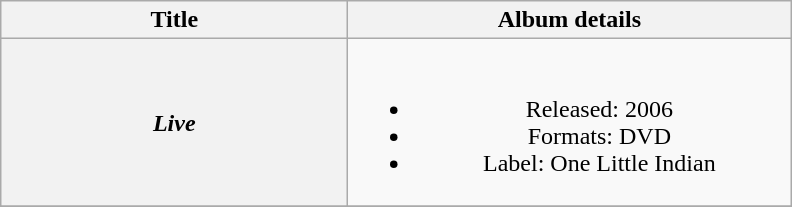<table class="wikitable plainrowheaders" style="text-align:center;">
<tr>
<th scope="col" style="width:14em;">Title</th>
<th scope="col" style="width:18em;">Album details</th>
</tr>
<tr>
<th scope="row"><em>Live</em></th>
<td><br><ul><li>Released: 2006</li><li>Formats: DVD</li><li>Label: One Little Indian</li></ul></td>
</tr>
<tr>
</tr>
</table>
